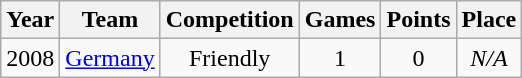<table class="wikitable">
<tr>
<th>Year</th>
<th>Team</th>
<th>Competition</th>
<th>Games</th>
<th>Points</th>
<th>Place</th>
</tr>
<tr align="center">
<td>2008</td>
<td><a href='#'>Germany</a></td>
<td>Friendly</td>
<td>1</td>
<td>0</td>
<td><em>N/A</em></td>
</tr>
</table>
